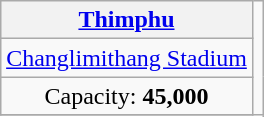<table class="wikitable" style="text-align:center; margin:0.2em auto;">
<tr>
<th><a href='#'>Thimphu</a></th>
<td rowspan="4"></td>
</tr>
<tr>
<td><a href='#'>Changlimithang Stadium</a></td>
</tr>
<tr>
<td>Capacity: <strong>45,000</strong></td>
</tr>
<tr>
</tr>
</table>
